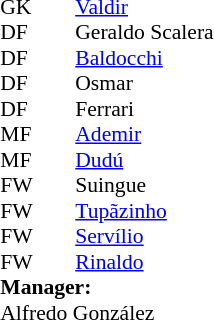<table cellspacing="0" cellpadding="0" style="font-size:90%; margin:0.2em auto;">
<tr>
<th width="25"></th>
<th width="25"></th>
</tr>
<tr>
<td>GK</td>
<td></td>
<td> <a href='#'>Valdir</a></td>
</tr>
<tr>
<td>DF</td>
<td></td>
<td> Geraldo Scalera</td>
</tr>
<tr>
<td>DF</td>
<td></td>
<td> <a href='#'>Baldocchi</a></td>
</tr>
<tr>
<td>DF</td>
<td></td>
<td> Osmar</td>
</tr>
<tr>
<td>DF</td>
<td></td>
<td> Ferrari</td>
</tr>
<tr>
<td>MF</td>
<td></td>
<td> <a href='#'>Ademir</a></td>
</tr>
<tr>
<td>MF</td>
<td></td>
<td> <a href='#'>Dudú</a></td>
</tr>
<tr>
<td>FW</td>
<td></td>
<td> Suingue</td>
</tr>
<tr>
<td>FW</td>
<td></td>
<td> <a href='#'>Tupãzinho</a></td>
</tr>
<tr>
<td>FW</td>
<td></td>
<td> <a href='#'>Servílio</a></td>
</tr>
<tr>
<td>FW</td>
<td></td>
<td> <a href='#'>Rinaldo</a></td>
</tr>
<tr>
<td colspan=3><strong>Manager:</strong></td>
</tr>
<tr>
<td colspan=4> Alfredo González</td>
</tr>
</table>
